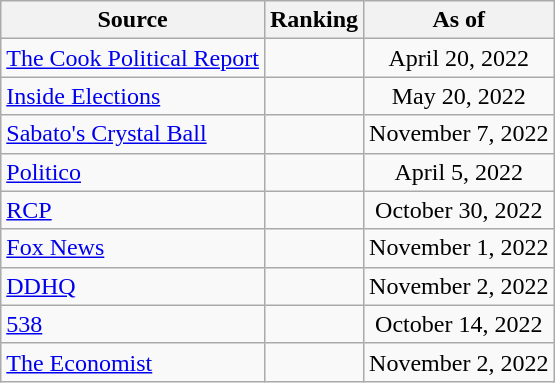<table class="wikitable" style="text-align:center">
<tr>
<th>Source</th>
<th>Ranking</th>
<th>As of</th>
</tr>
<tr>
<td align=left><a href='#'>The Cook Political Report</a></td>
<td></td>
<td>April 20, 2022</td>
</tr>
<tr>
<td align=left><a href='#'>Inside Elections</a></td>
<td></td>
<td>May 20, 2022</td>
</tr>
<tr>
<td align=left><a href='#'>Sabato's Crystal Ball</a></td>
<td></td>
<td>November 7, 2022</td>
</tr>
<tr>
<td align="left"><a href='#'>Politico</a></td>
<td></td>
<td>April 5, 2022</td>
</tr>
<tr>
<td align="left"><a href='#'>RCP</a></td>
<td></td>
<td>October 30, 2022</td>
</tr>
<tr>
<td align=left><a href='#'>Fox News</a></td>
<td></td>
<td>November 1, 2022</td>
</tr>
<tr>
<td align="left"><a href='#'>DDHQ</a></td>
<td></td>
<td>November 2, 2022</td>
</tr>
<tr>
<td align="left"><a href='#'>538</a></td>
<td></td>
<td>October 14, 2022</td>
</tr>
<tr>
<td align="left"><a href='#'>The Economist</a></td>
<td></td>
<td>November 2, 2022</td>
</tr>
</table>
